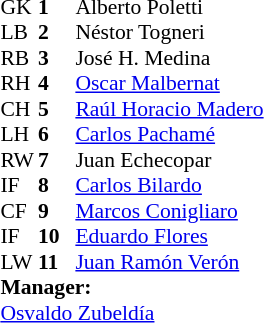<table cellspacing="0" cellpadding="0" style="font-size:90%; margin:0.2em auto;">
<tr>
<th width="25"></th>
<th width="25"></th>
</tr>
<tr>
<td>GK</td>
<td><strong>1</strong></td>
<td> Alberto Poletti</td>
</tr>
<tr>
<td>LB</td>
<td><strong>2</strong></td>
<td> Néstor Togneri</td>
</tr>
<tr>
<td>RB</td>
<td><strong>3</strong></td>
<td> José H. Medina</td>
</tr>
<tr>
<td>RH</td>
<td><strong>4</strong></td>
<td> <a href='#'>Oscar Malbernat</a></td>
</tr>
<tr>
<td>CH</td>
<td><strong>5</strong></td>
<td> <a href='#'>Raúl Horacio Madero</a></td>
</tr>
<tr>
<td>LH</td>
<td><strong>6</strong></td>
<td> <a href='#'>Carlos Pachamé</a></td>
</tr>
<tr>
<td>RW</td>
<td><strong>7</strong></td>
<td> Juan Echecopar</td>
</tr>
<tr>
<td>IF</td>
<td><strong>8</strong></td>
<td> <a href='#'>Carlos Bilardo</a></td>
</tr>
<tr>
<td>CF</td>
<td><strong>9</strong></td>
<td> <a href='#'>Marcos Conigliaro</a></td>
</tr>
<tr>
<td>IF</td>
<td><strong>10</strong></td>
<td> <a href='#'>Eduardo Flores</a></td>
</tr>
<tr>
<td>LW</td>
<td><strong>11</strong></td>
<td> <a href='#'>Juan Ramón Verón</a></td>
</tr>
<tr>
<td colspan=3><strong>Manager:</strong></td>
</tr>
<tr>
<td colspan=4> <a href='#'>Osvaldo Zubeldía</a></td>
</tr>
</table>
